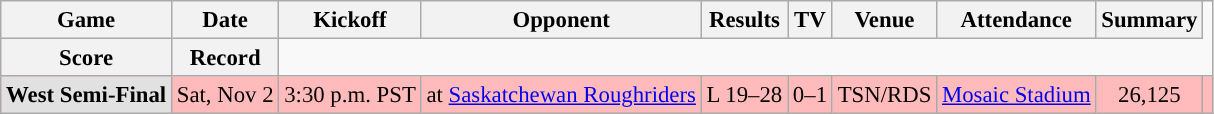<table class="wikitable" style="font-size: 95%;">
<tr>
<th scope="col">Game</th>
<th scope="col">Date</th>
<th scope="col">Kickoff</th>
<th scope="col">Opponent</th>
<th scope="col">Results</th>
<th scope="col">TV</th>
<th scope="col">Venue</th>
<th scope="col">Attendance</th>
<th scope="col">Summary</th>
</tr>
<tr>
<th scope="col">Score</th>
<th scope="col">Record</th>
</tr>
<tr align="center" bgcolor="#ffbbbb">
<th style="text-align:center; background:#E1E1E1;"><span><strong>West Semi-Final</strong></span></th>
<td align="center">Sat, Nov 2</td>
<td align="center">3:30 p.m. PST</td>
<td align="center">at <a href='#'>Saskatchewan Roughriders</a></td>
<td align="center">L 19–28</td>
<td align="center">0–1</td>
<td align="center">TSN/RDS</td>
<td align="center"><a href='#'>Mosaic Stadium</a></td>
<td align="center">26,125</td>
<td align="center"></td>
</tr>
</table>
